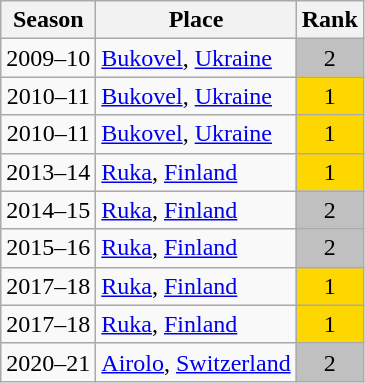<table class="wikitable sortable" style="text-align:center;">
<tr>
<th>Season</th>
<th>Place</th>
<th>Rank</th>
</tr>
<tr>
<td>2009–10</td>
<td style="text-align:left;"> <a href='#'>Bukovel</a>, <a href='#'>Ukraine</a></td>
<td bgcolor=silver>2</td>
</tr>
<tr>
<td>2010–11</td>
<td style="text-align:left;"> <a href='#'>Bukovel</a>, <a href='#'>Ukraine</a></td>
<td bgcolor=gold>1</td>
</tr>
<tr>
<td>2010–11</td>
<td style="text-align:left;"> <a href='#'>Bukovel</a>, <a href='#'>Ukraine</a></td>
<td bgcolor=gold>1</td>
</tr>
<tr>
<td>2013–14</td>
<td style="text-align:left;"> <a href='#'>Ruka</a>, <a href='#'>Finland</a></td>
<td bgcolor=gold>1</td>
</tr>
<tr>
<td>2014–15</td>
<td style="text-align:left;"> <a href='#'>Ruka</a>, <a href='#'>Finland</a></td>
<td bgcolor=silver>2</td>
</tr>
<tr>
<td>2015–16</td>
<td style="text-align:left;"> <a href='#'>Ruka</a>, <a href='#'>Finland</a></td>
<td bgcolor=silver>2</td>
</tr>
<tr>
<td>2017–18</td>
<td style="text-align:left;"> <a href='#'>Ruka</a>, <a href='#'>Finland</a></td>
<td bgcolor=gold>1</td>
</tr>
<tr>
<td>2017–18</td>
<td style="text-align:left;"> <a href='#'>Ruka</a>, <a href='#'>Finland</a></td>
<td bgcolor=gold>1</td>
</tr>
<tr>
<td>2020–21</td>
<td style="text-align:left;"> <a href='#'>Airolo</a>, <a href='#'>Switzerland</a></td>
<td bgcolor=silver>2</td>
</tr>
</table>
